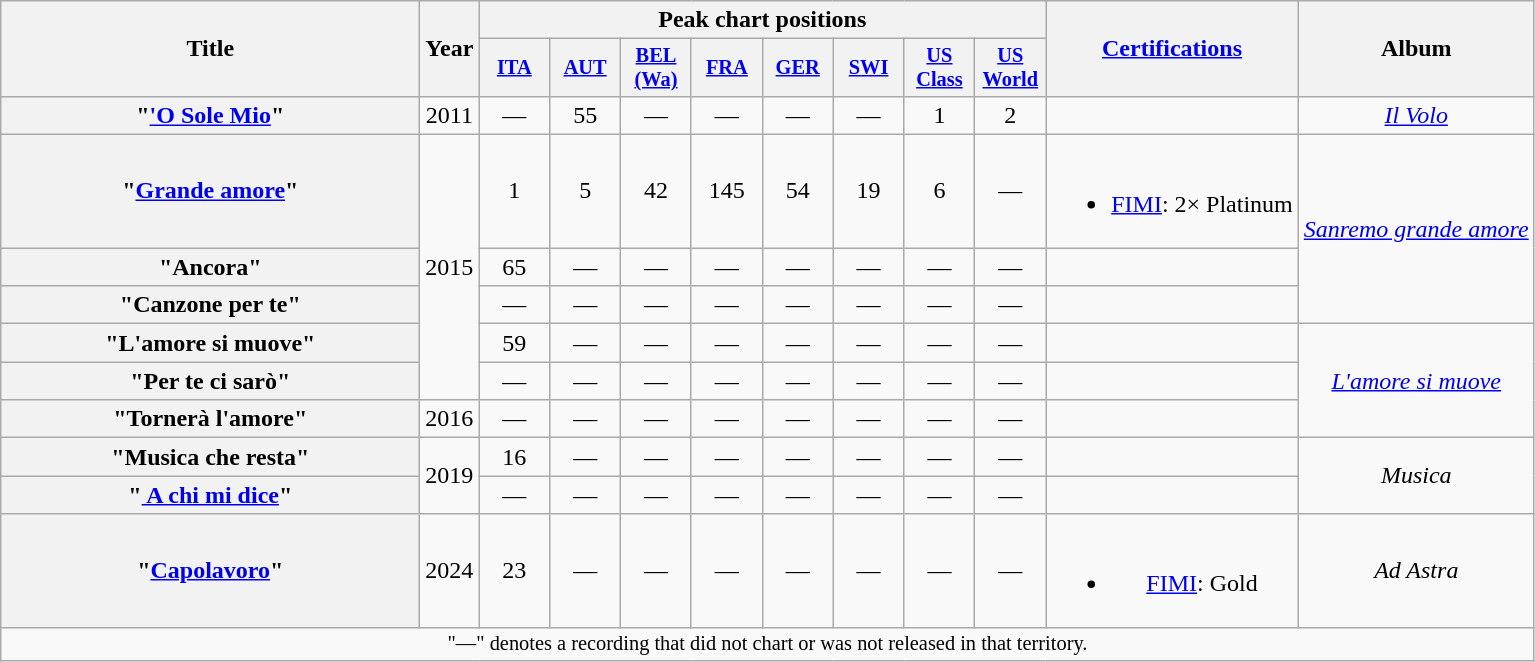<table class="wikitable plainrowheaders" style="text-align:center;">
<tr>
<th scope="col" rowspan="2" style="width:17em;">Title</th>
<th scope="col" rowspan="2" style="width:1em;">Year</th>
<th scope="col" colspan="8">Peak chart positions</th>
<th scope="col" rowspan="2"><a href='#'>Certifications</a></th>
<th scope="col" rowspan="2">Album</th>
</tr>
<tr>
<th scope="col" style="width:3em;font-size:85%;"><a href='#'>ITA</a><br></th>
<th scope="col" style="width:3em;font-size:85%;"><a href='#'>AUT</a><br></th>
<th scope="col" style="width:3em;font-size:85%;"><a href='#'>BEL<br>(Wa)</a><br></th>
<th scope="col" style="width:3em;font-size:85%;"><a href='#'>FRA</a><br></th>
<th scope="col" style="width:3em;font-size:85%;"><a href='#'>GER</a><br></th>
<th scope="col" style="width:3em;font-size:85%;"><a href='#'>SWI</a><br></th>
<th scope="col" style="width:3em;font-size:85%;"><a href='#'>US<br>Class</a><br></th>
<th scope="col" style="width:3em;font-size:85%;"><a href='#'>US<br>World</a><br></th>
</tr>
<tr>
<th scope="row">"<a href='#'>'O Sole Mio</a>"</th>
<td>2011</td>
<td>—</td>
<td>55</td>
<td>—</td>
<td>—</td>
<td>—</td>
<td>—</td>
<td>1</td>
<td>2</td>
<td></td>
<td><em><a href='#'>Il Volo</a></em></td>
</tr>
<tr>
<th scope="row">"<a href='#'>Grande amore</a>"</th>
<td rowspan="5">2015</td>
<td>1</td>
<td>5</td>
<td>42</td>
<td>145</td>
<td>54</td>
<td>19</td>
<td>6</td>
<td>—</td>
<td><br><ul><li><a href='#'>FIMI</a>: 2× Platinum</li></ul></td>
<td rowspan="3"><em><a href='#'>Sanremo grande amore</a></em></td>
</tr>
<tr>
<th scope="row">"Ancora"</th>
<td>65</td>
<td>—</td>
<td>—</td>
<td>—</td>
<td>—</td>
<td>—</td>
<td>—</td>
<td>—</td>
<td></td>
</tr>
<tr>
<th scope="row">"Canzone per te"</th>
<td>—</td>
<td>—</td>
<td>—</td>
<td>—</td>
<td>—</td>
<td>—</td>
<td>—</td>
<td>—</td>
<td></td>
</tr>
<tr>
<th scope="row">"L'amore si muove"</th>
<td>59</td>
<td>—</td>
<td>—</td>
<td>—</td>
<td>—</td>
<td>—</td>
<td>—</td>
<td>—</td>
<td></td>
<td rowspan="3"><em><a href='#'>L'amore si muove</a></em></td>
</tr>
<tr>
<th scope="row">"Per te ci sarò"</th>
<td>—</td>
<td>—</td>
<td>—</td>
<td>—</td>
<td>—</td>
<td>—</td>
<td>—</td>
<td>—</td>
<td></td>
</tr>
<tr>
<th scope="row">"Tornerà l'amore"</th>
<td>2016</td>
<td>—</td>
<td>—</td>
<td>—</td>
<td>—</td>
<td>—</td>
<td>—</td>
<td>—</td>
<td>—</td>
<td></td>
</tr>
<tr>
<th scope="row">"Musica che resta"</th>
<td rowspan="2">2019</td>
<td>16</td>
<td>—</td>
<td>—</td>
<td>—</td>
<td>—</td>
<td>—</td>
<td>—</td>
<td>—</td>
<td></td>
<td rowspan="2"><em>Musica</em></td>
</tr>
<tr>
<th scope="row">"<a href='#'> A chi mi dice</a>"</th>
<td>—</td>
<td>—</td>
<td>—</td>
<td>—</td>
<td>—</td>
<td>—</td>
<td>—</td>
<td>—</td>
<td></td>
</tr>
<tr>
<th scope="row">"<a href='#'>Capolavoro</a>"</th>
<td>2024</td>
<td>23</td>
<td>—</td>
<td>—</td>
<td>—</td>
<td>—</td>
<td>—</td>
<td>—</td>
<td>—</td>
<td><br><ul><li><a href='#'>FIMI</a>: Gold</li></ul></td>
<td><em>Ad Astra</em></td>
</tr>
<tr>
<td colspan="20" style="font-size:85%">"—" denotes a recording that did not chart or was not released in that territory.</td>
</tr>
</table>
